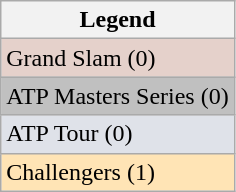<table class=wikitable>
<tr>
<th>Legend</th>
</tr>
<tr bgcolor=e5d1cb>
<td>Grand Slam (0)</td>
</tr>
<tr bgcolor=silver>
<td>ATP Masters Series (0)</td>
</tr>
<tr bgcolor=dfe2e9>
<td>ATP Tour (0)</td>
</tr>
<tr bgcolor=moccasin>
<td>Challengers (1)</td>
</tr>
</table>
